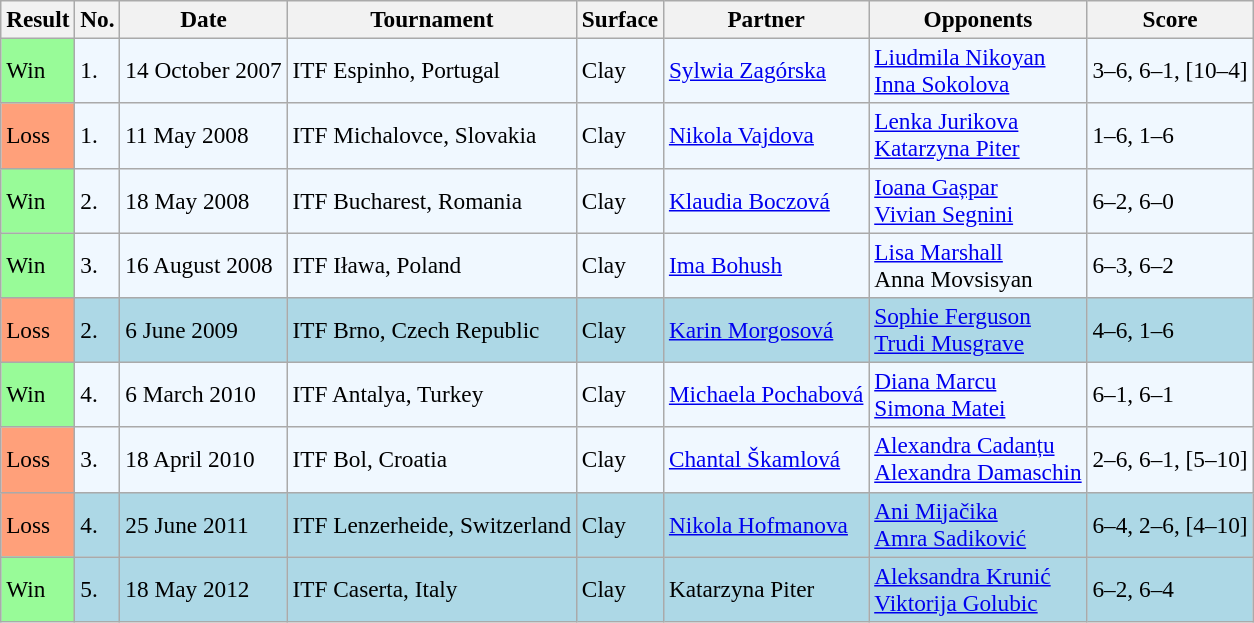<table class="sortable wikitable" style="font-size:97%;">
<tr>
<th>Result</th>
<th>No.</th>
<th>Date</th>
<th>Tournament</th>
<th>Surface</th>
<th>Partner</th>
<th>Opponents</th>
<th class="unsortable">Score</th>
</tr>
<tr bgcolor="#f0f8ff">
<td bgcolor="98FB98">Win</td>
<td>1.</td>
<td>14 October 2007</td>
<td>ITF Espinho, Portugal</td>
<td>Clay</td>
<td> <a href='#'>Sylwia Zagórska</a></td>
<td> <a href='#'>Liudmila Nikoyan</a><br> <a href='#'>Inna Sokolova</a></td>
<td>3–6, 6–1, [10–4]</td>
</tr>
<tr bgcolor="#f0f8ff">
<td bgcolor="FFA07A">Loss</td>
<td>1.</td>
<td>11 May 2008</td>
<td>ITF Michalovce, Slovakia</td>
<td>Clay</td>
<td> <a href='#'>Nikola Vajdova</a></td>
<td> <a href='#'>Lenka Jurikova</a><br> <a href='#'>Katarzyna Piter</a></td>
<td>1–6, 1–6</td>
</tr>
<tr bgcolor="#f0f8ff">
<td bgcolor="98FB98">Win</td>
<td>2.</td>
<td>18 May 2008</td>
<td>ITF Bucharest, Romania</td>
<td>Clay</td>
<td> <a href='#'>Klaudia Boczová</a></td>
<td> <a href='#'>Ioana Gașpar</a><br> <a href='#'>Vivian Segnini</a></td>
<td>6–2, 6–0</td>
</tr>
<tr bgcolor="#f0f8ff">
<td bgcolor="98FB98">Win</td>
<td>3.</td>
<td>16 August 2008</td>
<td>ITF Iława, Poland</td>
<td>Clay</td>
<td> <a href='#'>Ima Bohush</a></td>
<td> <a href='#'>Lisa Marshall</a><br> Anna Movsisyan</td>
<td>6–3, 6–2</td>
</tr>
<tr style="background:lightblue;">
<td bgcolor="FFA07A">Loss</td>
<td>2.</td>
<td>6 June 2009</td>
<td>ITF Brno, Czech Republic</td>
<td>Clay</td>
<td> <a href='#'>Karin Morgosová</a></td>
<td> <a href='#'>Sophie Ferguson</a><br> <a href='#'>Trudi Musgrave</a></td>
<td>4–6, 1–6</td>
</tr>
<tr bgcolor="#f0f8ff">
<td bgcolor="98FB98">Win</td>
<td>4.</td>
<td>6 March 2010</td>
<td>ITF Antalya, Turkey</td>
<td>Clay</td>
<td> <a href='#'>Michaela Pochabová</a></td>
<td> <a href='#'>Diana Marcu</a><br> <a href='#'>Simona Matei</a></td>
<td>6–1, 6–1</td>
</tr>
<tr bgcolor="#f0f8ff">
<td bgcolor="FFA07A">Loss</td>
<td>3.</td>
<td>18 April 2010</td>
<td>ITF Bol, Croatia</td>
<td>Clay</td>
<td> <a href='#'>Chantal Škamlová</a></td>
<td> <a href='#'>Alexandra Cadanțu</a><br> <a href='#'>Alexandra Damaschin</a></td>
<td>2–6, 6–1, [5–10]</td>
</tr>
<tr style="background:lightblue;">
<td bgcolor="FFA07A">Loss</td>
<td>4.</td>
<td>25 June 2011</td>
<td>ITF Lenzerheide, Switzerland</td>
<td>Clay</td>
<td> <a href='#'>Nikola Hofmanova</a></td>
<td> <a href='#'>Ani Mijačika</a><br> <a href='#'>Amra Sadiković</a></td>
<td>6–4, 2–6, [4–10]</td>
</tr>
<tr style="background:lightblue;">
<td bgcolor="98FB98">Win</td>
<td>5.</td>
<td>18 May 2012</td>
<td>ITF Caserta, Italy</td>
<td>Clay</td>
<td> Katarzyna Piter</td>
<td> <a href='#'>Aleksandra Krunić</a><br> <a href='#'>Viktorija Golubic</a></td>
<td>6–2, 6–4</td>
</tr>
</table>
